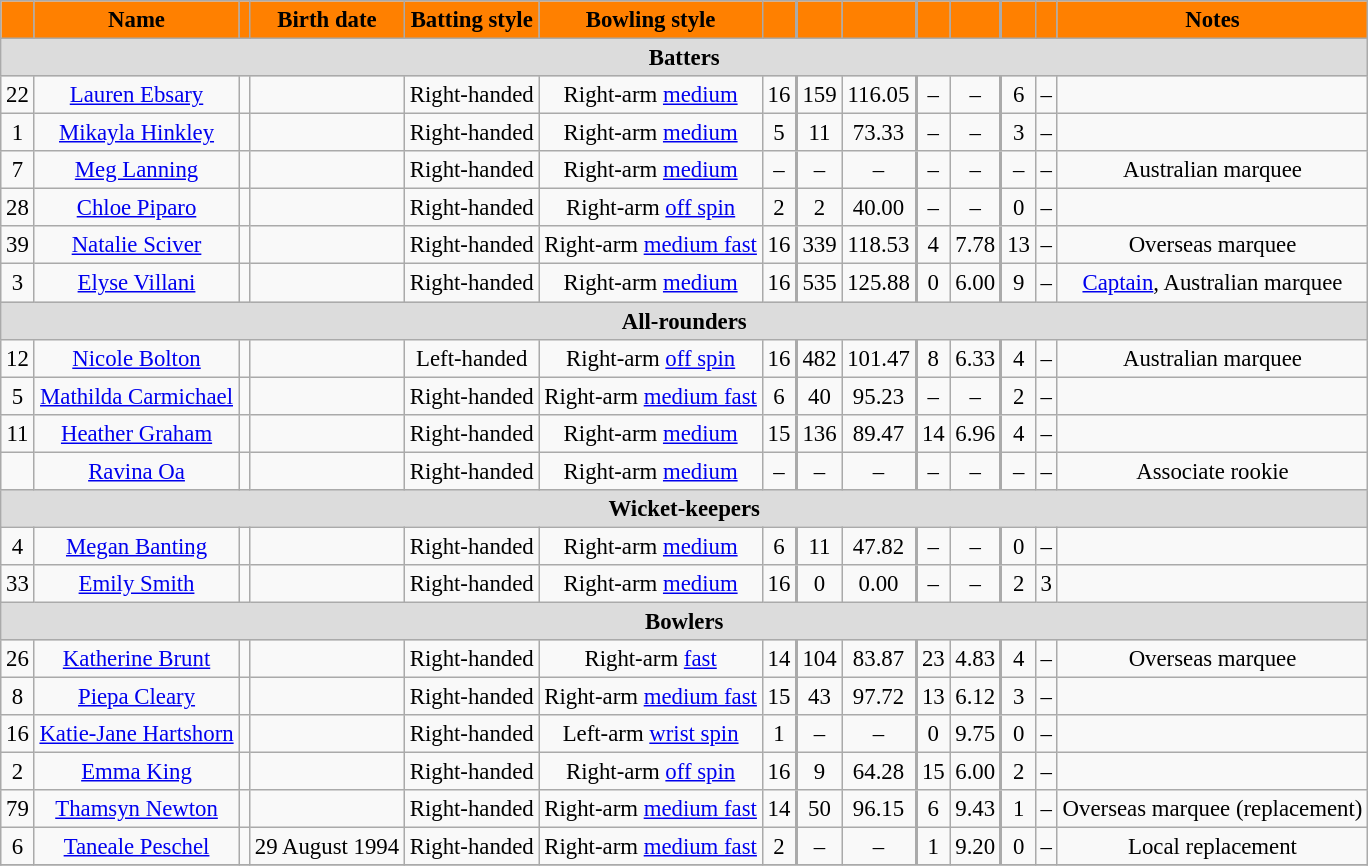<table class="wikitable" style="font-size:95%;">
<tr>
<th style="background:#ff8000; color:black;"></th>
<th style="background:#ff8000; color:black;">Name</th>
<th style="background:#ff8000; color:black;"></th>
<th style="background:#ff8000; color:black;">Birth date</th>
<th style="background:#ff8000; color:black;">Batting style</th>
<th style="background:#ff8000; color:black;">Bowling style</th>
<th style="background:#ff8000; color:black;"></th>
<th style="background:#ff8000; color:black; border-left-width: 2px;"></th>
<th style="background:#ff8000; color:black;"></th>
<th style="background:#ff8000; color:black; border-left-width: 2px;"></th>
<th style="background:#ff8000; color:black;"></th>
<th style="background:#ff8000; color:black; border-left-width: 2px;"></th>
<th style="background:#ff8000; color:black;"></th>
<th style="background:#ff8000; color:black;">Notes</th>
</tr>
<tr>
<th colspan="14" style="background: #DCDCDC; text-align:center;">Batters</th>
</tr>
<tr align="center">
<td>22</td>
<td><a href='#'>Lauren Ebsary</a></td>
<td align="center"></td>
<td></td>
<td>Right-handed</td>
<td>Right-arm <a href='#'>medium</a></td>
<td>16</td>
<td style="border-left-width: 2px">159</td>
<td>116.05</td>
<td style="border-left-width: 2px">–</td>
<td>–</td>
<td style="border-left-width: 2px">6</td>
<td>–</td>
<td></td>
</tr>
<tr align="center">
<td>1</td>
<td><a href='#'>Mikayla Hinkley</a></td>
<td align="center"></td>
<td></td>
<td>Right-handed</td>
<td>Right-arm <a href='#'>medium</a></td>
<td>5</td>
<td style="border-left-width: 2px">11</td>
<td>73.33</td>
<td style="border-left-width: 2px">–</td>
<td>–</td>
<td style="border-left-width: 2px">3</td>
<td>–</td>
<td></td>
</tr>
<tr align="center">
<td>7</td>
<td><a href='#'>Meg Lanning</a></td>
<td align="center"></td>
<td></td>
<td>Right-handed</td>
<td>Right-arm <a href='#'>medium</a></td>
<td>–</td>
<td style="border-left-width: 2px">–</td>
<td>–</td>
<td style="border-left-width: 2px">–</td>
<td>–</td>
<td style="border-left-width: 2px">–</td>
<td>–</td>
<td>Australian marquee</td>
</tr>
<tr align="center">
<td>28</td>
<td><a href='#'>Chloe Piparo</a></td>
<td align="center"></td>
<td></td>
<td>Right-handed</td>
<td>Right-arm <a href='#'>off spin</a></td>
<td>2</td>
<td style="border-left-width: 2px">2</td>
<td>40.00</td>
<td style="border-left-width: 2px">–</td>
<td>–</td>
<td style="border-left-width: 2px">0</td>
<td>–</td>
<td></td>
</tr>
<tr align="center">
<td>39</td>
<td><a href='#'>Natalie Sciver</a></td>
<td align="center"></td>
<td></td>
<td>Right-handed</td>
<td>Right-arm <a href='#'>medium fast</a></td>
<td>16</td>
<td style="border-left-width: 2px">339</td>
<td>118.53</td>
<td style="border-left-width: 2px">4</td>
<td>7.78</td>
<td style="border-left-width: 2px">13</td>
<td>–</td>
<td>Overseas marquee</td>
</tr>
<tr align="center">
<td>3</td>
<td><a href='#'>Elyse Villani</a></td>
<td align="center"></td>
<td></td>
<td>Right-handed</td>
<td>Right-arm <a href='#'>medium</a></td>
<td>16</td>
<td style="border-left-width: 2px">535</td>
<td>125.88</td>
<td style="border-left-width: 2px">0</td>
<td>6.00</td>
<td style="border-left-width: 2px">9</td>
<td>–</td>
<td><a href='#'>Captain</a>, Australian marquee</td>
</tr>
<tr>
<th colspan="14" style="background: #DCDCDC; text-align:center;">All-rounders</th>
</tr>
<tr align="center">
<td>12</td>
<td><a href='#'>Nicole Bolton</a></td>
<td align="center"></td>
<td></td>
<td>Left-handed</td>
<td>Right-arm <a href='#'>off spin</a></td>
<td>16</td>
<td style="border-left-width: 2px">482</td>
<td>101.47</td>
<td style="border-left-width: 2px">8</td>
<td>6.33</td>
<td style="border-left-width: 2px">4</td>
<td>–</td>
<td>Australian marquee</td>
</tr>
<tr align="center">
<td>5</td>
<td><a href='#'>Mathilda Carmichael</a></td>
<td align="center"></td>
<td></td>
<td>Right-handed</td>
<td>Right-arm <a href='#'>medium fast</a></td>
<td>6</td>
<td style="border-left-width: 2px">40</td>
<td>95.23</td>
<td style="border-left-width: 2px">–</td>
<td>–</td>
<td style="border-left-width: 2px">2</td>
<td>–</td>
<td></td>
</tr>
<tr align="center">
<td>11</td>
<td><a href='#'>Heather Graham</a></td>
<td align="center"></td>
<td></td>
<td>Right-handed</td>
<td>Right-arm <a href='#'>medium</a></td>
<td>15</td>
<td style="border-left-width: 2px">136</td>
<td>89.47</td>
<td style="border-left-width: 2px">14</td>
<td>6.96</td>
<td style="border-left-width: 2px">4</td>
<td>–</td>
<td></td>
</tr>
<tr align="center">
<td></td>
<td><a href='#'>Ravina Oa</a></td>
<td align="center"></td>
<td></td>
<td>Right-handed</td>
<td>Right-arm <a href='#'>medium</a></td>
<td>–</td>
<td style="border-left-width: 2px">–</td>
<td>–</td>
<td style="border-left-width: 2px">–</td>
<td>–</td>
<td style="border-left-width: 2px">–</td>
<td>–</td>
<td>Associate rookie</td>
</tr>
<tr>
<th colspan="14" style="background: #DCDCDC; text-align:center;">Wicket-keepers</th>
</tr>
<tr align="center">
<td>4</td>
<td><a href='#'>Megan Banting</a></td>
<td align="center"></td>
<td></td>
<td>Right-handed</td>
<td>Right-arm <a href='#'>medium</a></td>
<td>6</td>
<td style="border-left-width: 2px">11</td>
<td>47.82</td>
<td style="border-left-width: 2px">–</td>
<td>–</td>
<td style="border-left-width: 2px">0</td>
<td>–</td>
<td></td>
</tr>
<tr align="center">
<td>33</td>
<td><a href='#'>Emily Smith</a></td>
<td align="center"></td>
<td></td>
<td>Right-handed</td>
<td>Right-arm <a href='#'>medium</a></td>
<td>16</td>
<td style="border-left-width: 2px">0</td>
<td>0.00</td>
<td style="border-left-width: 2px">–</td>
<td>–</td>
<td style="border-left-width: 2px">2</td>
<td>3</td>
<td></td>
</tr>
<tr>
<th colspan="14" style="background: #DCDCDC; text-align:center;">Bowlers</th>
</tr>
<tr align="center">
<td>26</td>
<td><a href='#'>Katherine Brunt</a></td>
<td align="center"></td>
<td></td>
<td>Right-handed</td>
<td>Right-arm <a href='#'>fast</a></td>
<td>14</td>
<td style="border-left-width: 2px">104</td>
<td>83.87</td>
<td style="border-left-width: 2px">23</td>
<td>4.83</td>
<td style="border-left-width: 2px">4</td>
<td>–</td>
<td>Overseas marquee</td>
</tr>
<tr align="center">
<td>8</td>
<td><a href='#'>Piepa Cleary</a></td>
<td align="center"></td>
<td></td>
<td>Right-handed</td>
<td>Right-arm <a href='#'>medium fast</a></td>
<td>15</td>
<td style="border-left-width: 2px">43</td>
<td>97.72</td>
<td style="border-left-width: 2px">13</td>
<td>6.12</td>
<td style="border-left-width: 2px">3</td>
<td>–</td>
<td></td>
</tr>
<tr align="center">
<td>16</td>
<td><a href='#'>Katie-Jane Hartshorn</a></td>
<td align="center"></td>
<td></td>
<td>Right-handed</td>
<td>Left-arm <a href='#'>wrist spin</a></td>
<td>1</td>
<td style="border-left-width: 2px">–</td>
<td>–</td>
<td style="border-left-width: 2px">0</td>
<td>9.75</td>
<td style="border-left-width: 2px">0</td>
<td>–</td>
<td></td>
</tr>
<tr align="center">
<td>2</td>
<td><a href='#'>Emma King</a></td>
<td align="center"></td>
<td></td>
<td>Right-handed</td>
<td>Right-arm <a href='#'>off spin</a></td>
<td>16</td>
<td style="border-left-width: 2px">9</td>
<td>64.28</td>
<td style="border-left-width: 2px">15</td>
<td>6.00</td>
<td style="border-left-width: 2px">2</td>
<td>–</td>
<td></td>
</tr>
<tr align="center">
<td>79</td>
<td><a href='#'>Thamsyn Newton</a></td>
<td align="center"></td>
<td></td>
<td>Right-handed</td>
<td>Right-arm <a href='#'>medium fast</a></td>
<td>14</td>
<td style="border-left-width: 2px">50</td>
<td>96.15</td>
<td style="border-left-width: 2px">6</td>
<td>9.43</td>
<td style="border-left-width: 2px">1</td>
<td>–</td>
<td>Overseas marquee (replacement)</td>
</tr>
<tr align="center">
<td>6</td>
<td><a href='#'>Taneale Peschel</a></td>
<td></td>
<td>29 August 1994</td>
<td>Right-handed</td>
<td>Right-arm <a href='#'>medium fast</a></td>
<td>2</td>
<td style="border-left-width: 2px">–</td>
<td>–</td>
<td style="border-left-width: 2px">1</td>
<td>9.20</td>
<td style="border-left-width: 2px">0</td>
<td>–</td>
<td>Local replacement</td>
</tr>
<tr>
</tr>
</table>
